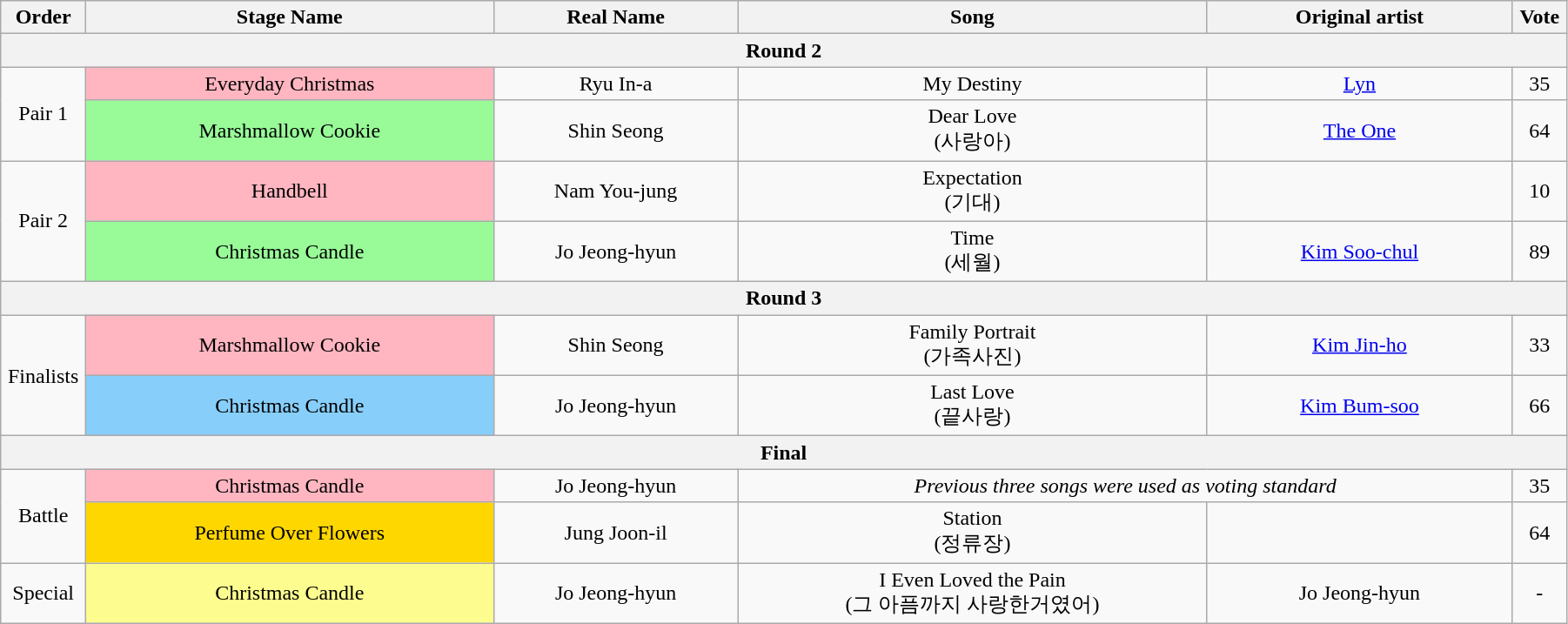<table class="wikitable" style="text-align:center; width:95%;">
<tr>
<th style="width:1%">Order</th>
<th style="width:20%;">Stage Name</th>
<th style="width:12%">Real Name</th>
<th style="width:23%;">Song</th>
<th style="width:15%;">Original artist</th>
<th style="width:1%;">Vote</th>
</tr>
<tr>
<th colspan=6>Round 2</th>
</tr>
<tr>
<td rowspan=2>Pair 1</td>
<td bgcolor="lightpink">Everyday Christmas</td>
<td>Ryu In-a</td>
<td>My Destiny</td>
<td><a href='#'>Lyn</a></td>
<td>35</td>
</tr>
<tr>
<td bgcolor="palegreen">Marshmallow Cookie</td>
<td>Shin Seong</td>
<td>Dear Love<br>(사랑아)</td>
<td><a href='#'>The One</a></td>
<td>64</td>
</tr>
<tr>
<td rowspan=2>Pair 2</td>
<td bgcolor="lightpink">Handbell</td>
<td>Nam You-jung</td>
<td>Expectation<br>(기대)</td>
<td></td>
<td>10</td>
</tr>
<tr>
<td bgcolor="palegreen">Christmas Candle</td>
<td>Jo Jeong-hyun</td>
<td>Time<br>(세월)</td>
<td><a href='#'>Kim Soo-chul</a></td>
<td>89</td>
</tr>
<tr>
<th colspan=6>Round 3</th>
</tr>
<tr>
<td rowspan=2>Finalists</td>
<td bgcolor="lightpink">Marshmallow Cookie</td>
<td>Shin Seong</td>
<td>Family Portrait<br>(가족사진)</td>
<td><a href='#'>Kim Jin-ho</a></td>
<td>33</td>
</tr>
<tr>
<td bgcolor="lightskyblue">Christmas Candle</td>
<td>Jo Jeong-hyun</td>
<td>Last Love<br>(끝사랑)</td>
<td><a href='#'>Kim Bum-soo</a></td>
<td>66</td>
</tr>
<tr>
<th colspan=6>Final</th>
</tr>
<tr>
<td rowspan=2>Battle</td>
<td bgcolor="lightpink">Christmas Candle</td>
<td>Jo Jeong-hyun</td>
<td colspan=2><em>Previous three songs were used as voting standard</em></td>
<td>35</td>
</tr>
<tr>
<td bgcolor="gold">Perfume Over Flowers</td>
<td>Jung Joon-il</td>
<td>Station<br>(정류장)</td>
<td></td>
<td>64</td>
</tr>
<tr>
<td>Special</td>
<td bgcolor="#FDFC8F">Christmas Candle</td>
<td>Jo Jeong-hyun</td>
<td>I Even Loved the Pain<br>(그 아픔까지 사랑한거였어)</td>
<td>Jo Jeong-hyun</td>
<td>-</td>
</tr>
</table>
